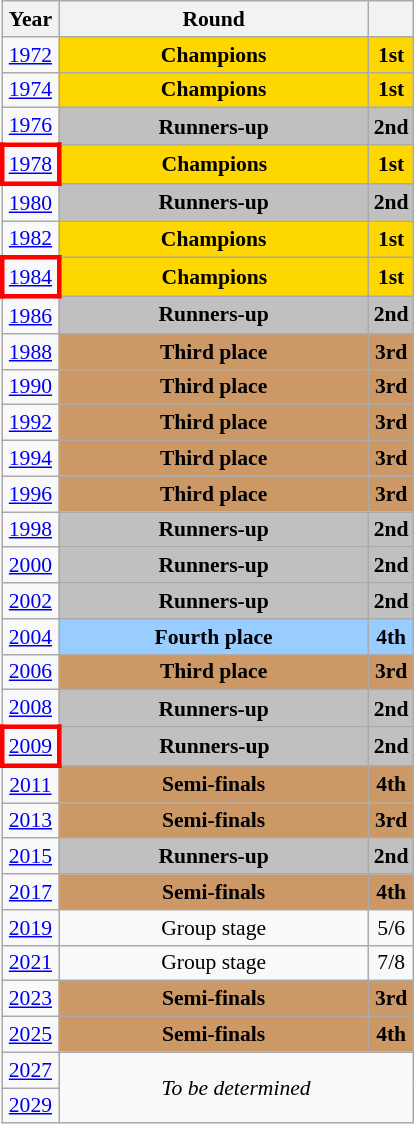<table class="wikitable" style="text-align: center; font-size:90%">
<tr>
<th>Year</th>
<th style="width:200px">Round</th>
<th></th>
</tr>
<tr>
<td><a href='#'>1972</a></td>
<td bgcolor=Gold><strong>Champions</strong></td>
<td bgcolor=Gold><strong>1st</strong></td>
</tr>
<tr>
<td><a href='#'>1974</a></td>
<td bgcolor=Gold><strong>Champions</strong></td>
<td bgcolor=Gold><strong>1st</strong></td>
</tr>
<tr>
<td><a href='#'>1976</a></td>
<td bgcolor=Silver><strong>Runners-up</strong></td>
<td bgcolor=Silver><strong>2nd</strong></td>
</tr>
<tr>
<td style="border: 3px solid red"><a href='#'>1978</a></td>
<td bgcolor=Gold><strong>Champions</strong></td>
<td bgcolor=Gold><strong>1st</strong></td>
</tr>
<tr>
<td><a href='#'>1980</a></td>
<td bgcolor=Silver><strong>Runners-up</strong></td>
<td bgcolor=Silver><strong>2nd</strong></td>
</tr>
<tr>
<td><a href='#'>1982</a></td>
<td bgcolor=Gold><strong>Champions</strong></td>
<td bgcolor=Gold><strong>1st</strong></td>
</tr>
<tr>
<td style="border: 3px solid red"><a href='#'>1984</a></td>
<td bgcolor=Gold><strong>Champions</strong></td>
<td bgcolor=Gold><strong>1st</strong></td>
</tr>
<tr>
<td><a href='#'>1986</a></td>
<td bgcolor=Silver><strong>Runners-up</strong></td>
<td bgcolor=Silver><strong>2nd</strong></td>
</tr>
<tr>
<td><a href='#'>1988</a></td>
<td bgcolor="cc9966"><strong>Third place</strong></td>
<td bgcolor="cc9966"><strong>3rd</strong></td>
</tr>
<tr>
<td><a href='#'>1990</a></td>
<td bgcolor="cc9966"><strong>Third place</strong></td>
<td bgcolor="cc9966"><strong>3rd</strong></td>
</tr>
<tr>
<td><a href='#'>1992</a></td>
<td bgcolor="cc9966"><strong>Third place</strong></td>
<td bgcolor="cc9966"><strong>3rd</strong></td>
</tr>
<tr>
<td><a href='#'>1994</a></td>
<td bgcolor="cc9966"><strong>Third place</strong></td>
<td bgcolor="cc9966"><strong>3rd</strong></td>
</tr>
<tr>
<td><a href='#'>1996</a></td>
<td bgcolor="cc9966"><strong>Third place</strong></td>
<td bgcolor="cc9966"><strong>3rd</strong></td>
</tr>
<tr>
<td><a href='#'>1998</a></td>
<td bgcolor=Silver><strong>Runners-up</strong></td>
<td bgcolor=Silver><strong>2nd</strong></td>
</tr>
<tr>
<td><a href='#'>2000</a></td>
<td bgcolor=Silver><strong>Runners-up</strong></td>
<td bgcolor=Silver><strong>2nd</strong></td>
</tr>
<tr>
<td><a href='#'>2002</a></td>
<td bgcolor=Silver><strong>Runners-up</strong></td>
<td bgcolor=Silver><strong>2nd</strong></td>
</tr>
<tr>
<td><a href='#'>2004</a></td>
<td bgcolor="9acdff"><strong>Fourth place</strong></td>
<td bgcolor="9acdff"><strong>4th</strong></td>
</tr>
<tr>
<td><a href='#'>2006</a></td>
<td bgcolor="cc9966"><strong>Third place</strong></td>
<td bgcolor="cc9966"><strong>3rd</strong></td>
</tr>
<tr>
<td><a href='#'>2008</a></td>
<td bgcolor=Silver><strong>Runners-up</strong></td>
<td bgcolor=Silver><strong>2nd</strong></td>
</tr>
<tr>
<td style="border: 3px solid red"><a href='#'>2009</a></td>
<td bgcolor=Silver><strong>Runners-up</strong></td>
<td bgcolor=Silver><strong>2nd</strong></td>
</tr>
<tr>
<td><a href='#'>2011</a></td>
<td bgcolor="cc9966"><strong>Semi-finals</strong></td>
<td bgcolor="cc9966"><strong>4th</strong></td>
</tr>
<tr>
<td><a href='#'>2013</a></td>
<td bgcolor="cc9966"><strong>Semi-finals</strong></td>
<td bgcolor="cc9966"><strong>3rd</strong></td>
</tr>
<tr>
<td><a href='#'>2015</a></td>
<td bgcolor=Silver><strong>Runners-up</strong></td>
<td bgcolor=Silver><strong>2nd</strong></td>
</tr>
<tr>
<td><a href='#'>2017</a></td>
<td bgcolor="cc9966"><strong>Semi-finals</strong></td>
<td bgcolor="cc9966"><strong>4th</strong></td>
</tr>
<tr>
<td><a href='#'>2019</a></td>
<td>Group stage</td>
<td>5/6</td>
</tr>
<tr>
<td><a href='#'>2021</a></td>
<td>Group stage</td>
<td>7/8</td>
</tr>
<tr>
<td><a href='#'>2023</a></td>
<td bgcolor="cc9966"><strong>Semi-finals</strong></td>
<td bgcolor="cc9966"><strong>3rd</strong></td>
</tr>
<tr>
<td><a href='#'>2025</a></td>
<td bgcolor="cc9966"><strong>Semi-finals</strong></td>
<td bgcolor="cc9966"><strong>4th</strong></td>
</tr>
<tr>
<td><a href='#'>2027</a></td>
<td colspan="2" rowspan="2"><em>To be determined</em></td>
</tr>
<tr>
<td><a href='#'>2029</a></td>
</tr>
</table>
